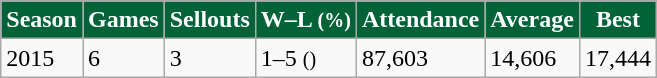<table class="wikitable">
<tr style="background: #006338; color: #FFFFFF" align="center">
<td><strong>Season</strong></td>
<td><strong>Games</strong></td>
<td><strong>Sellouts</strong></td>
<td><strong>W–L <small>(%)</small> </strong></td>
<td><strong>Attendance</strong></td>
<td><strong>Average</strong></td>
<td><strong>Best</strong></td>
</tr>
<tr>
<td>2015</td>
<td>6</td>
<td>3</td>
<td>1–5 <small>()</small></td>
<td>87,603</td>
<td>14,606</td>
<td>17,444</td>
</tr>
</table>
